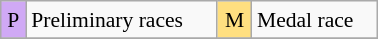<table class="wikitable" style="margin:0.5em auto; font-size:90%; line-height:1.25em;" width=20%;>
<tr>
<td style="background-color:#D0A9F5;text-align:center;">P</td>
<td>Preliminary races</td>
<td style="background-color:#FFDF80;text-align:center;">M</td>
<td>Medal race</td>
</tr>
<tr>
</tr>
</table>
